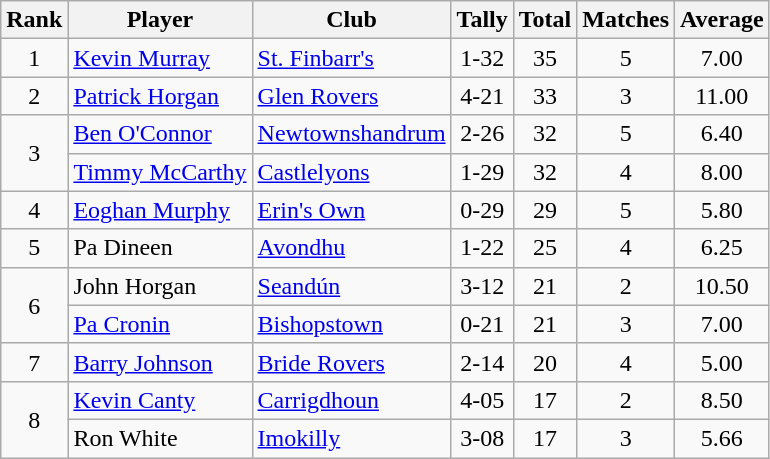<table class="wikitable">
<tr>
<th>Rank</th>
<th>Player</th>
<th>Club</th>
<th>Tally</th>
<th>Total</th>
<th>Matches</th>
<th>Average</th>
</tr>
<tr>
<td rowspan=1 align=center>1</td>
<td><a href='#'>Kevin Murray</a></td>
<td><a href='#'>St. Finbarr's</a></td>
<td align=center>1-32</td>
<td align=center>35</td>
<td align=center>5</td>
<td align=center>7.00</td>
</tr>
<tr>
<td rowspan=1 align=center>2</td>
<td><a href='#'>Patrick Horgan</a></td>
<td><a href='#'>Glen Rovers</a></td>
<td align=center>4-21</td>
<td align=center>33</td>
<td align=center>3</td>
<td align=center>11.00</td>
</tr>
<tr>
<td rowspan=2 align=center>3</td>
<td><a href='#'>Ben O'Connor</a></td>
<td><a href='#'>Newtownshandrum</a></td>
<td align=center>2-26</td>
<td align=center>32</td>
<td align=center>5</td>
<td align=center>6.40</td>
</tr>
<tr>
<td><a href='#'>Timmy McCarthy</a></td>
<td><a href='#'>Castlelyons</a></td>
<td align=center>1-29</td>
<td align=center>32</td>
<td align=center>4</td>
<td align=center>8.00</td>
</tr>
<tr>
<td rowspan=1 align=center>4</td>
<td><a href='#'>Eoghan Murphy</a></td>
<td><a href='#'>Erin's Own</a></td>
<td align=center>0-29</td>
<td align=center>29</td>
<td align=center>5</td>
<td align=center>5.80</td>
</tr>
<tr>
<td rowspan=1 align=center>5</td>
<td>Pa Dineen</td>
<td><a href='#'>Avondhu</a></td>
<td align=center>1-22</td>
<td align=center>25</td>
<td align=center>4</td>
<td align=center>6.25</td>
</tr>
<tr>
<td rowspan=2 align=center>6</td>
<td>John Horgan</td>
<td><a href='#'>Seandún</a></td>
<td align=center>3-12</td>
<td align=center>21</td>
<td align=center>2</td>
<td align=center>10.50</td>
</tr>
<tr>
<td><a href='#'>Pa Cronin</a></td>
<td><a href='#'>Bishopstown</a></td>
<td align=center>0-21</td>
<td align=center>21</td>
<td align=center>3</td>
<td align=center>7.00</td>
</tr>
<tr>
<td rowspan=1 align=center>7</td>
<td><a href='#'>Barry Johnson</a></td>
<td><a href='#'>Bride Rovers</a></td>
<td align=center>2-14</td>
<td align=center>20</td>
<td align=center>4</td>
<td align=center>5.00</td>
</tr>
<tr>
<td rowspan=2 align=center>8</td>
<td><a href='#'>Kevin Canty</a></td>
<td><a href='#'>Carrigdhoun</a></td>
<td align=center>4-05</td>
<td align=center>17</td>
<td align=center>2</td>
<td align=center>8.50</td>
</tr>
<tr>
<td>Ron White</td>
<td><a href='#'>Imokilly</a></td>
<td align=center>3-08</td>
<td align=center>17</td>
<td align=center>3</td>
<td align=center>5.66</td>
</tr>
</table>
